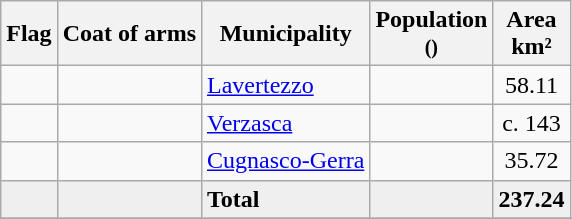<table class="wikitable">
<tr>
<th>Flag</th>
<th>Coat of arms</th>
<th>Municipality</th>
<th>Population<br><small>()</small></th>
<th>Area <br>km²</th>
</tr>
<tr>
<td></td>
<td></td>
<td><a href='#'>Lavertezzo</a></td>
<td align="center"></td>
<td align="center">58.11</td>
</tr>
<tr>
<td></td>
<td></td>
<td><a href='#'>Verzasca</a></td>
<td align="center"></td>
<td align="center">c. 143</td>
</tr>
<tr>
<td></td>
<td></td>
<td><a href='#'>Cugnasco-Gerra</a></td>
<td align="center"></td>
<td align="center">35.72</td>
</tr>
<tr>
<td bgcolor="#EFEFEF"></td>
<td bgcolor="#EFEFEF"></td>
<td bgcolor="#EFEFEF"><strong>Total</strong></td>
<td bgcolor="#EFEFEF" align="center"></td>
<td bgcolor="#EFEFEF" align="center"><strong>237.24</strong></td>
</tr>
<tr>
</tr>
</table>
